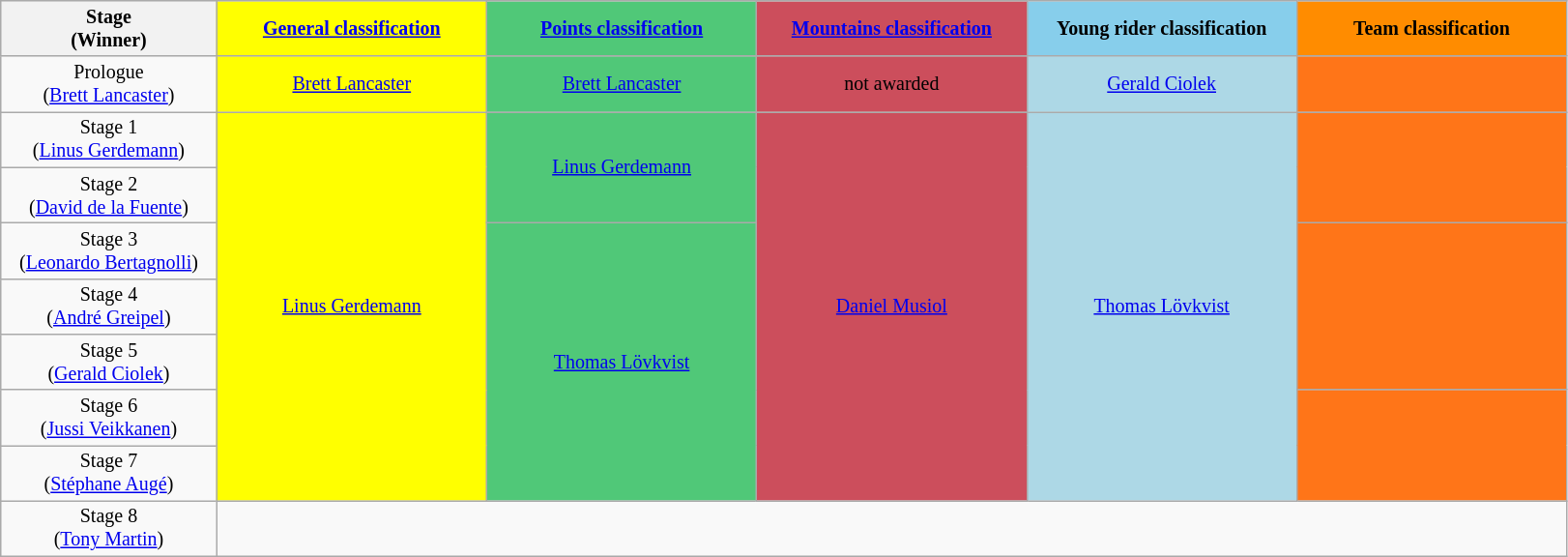<table class="wikitable" style="text-align: center; font-size:smaller;">
<tr style="background-color: #efefef;">
<th width="12%">Stage<br>(Winner)</th>
<th style="background:yellow;" width="15%"><a href='#'>General classification</a><br></th>
<th style="background:#50C878;" width="15%"><a href='#'>Points classification</a><br></th>
<th style="background:#CC4E5C;" width="15%"><a href='#'>Mountains classification</a><br></th>
<th style="background:#87CEEB;" width="15%">Young rider classification<br></th>
<th style="background:#FF8C00;" width="15%">Team classification</th>
</tr>
<tr>
<td>Prologue<br>(<a href='#'>Brett Lancaster</a>)</td>
<td style="background:yellow;" rowspan="1"><a href='#'>Brett Lancaster</a></td>
<td style="background:#50C878;" rowspan="1"><a href='#'>Brett Lancaster</a></td>
<td style="background:#CC4E5C;" rowspan="1">not awarded</td>
<td style="background:#ADD8E6;" rowspan="1"><a href='#'>Gerald Ciolek</a></td>
<td style="background:#FF7518;" rowspan="1"></td>
</tr>
<tr>
<td>Stage 1<br>(<a href='#'>Linus Gerdemann</a>)</td>
<td style="background:yellow;" rowspan="7"><a href='#'>Linus Gerdemann</a></td>
<td style="background:#50C878;" rowspan="2"><a href='#'>Linus Gerdemann</a></td>
<td style="background:#CC4E5C;" rowspan="7"><a href='#'>Daniel Musiol</a></td>
<td style="background:#ADD8E6;" rowspan="7"><a href='#'>Thomas Lövkvist</a></td>
<td style="background:#FF7518;" rowspan="2"></td>
</tr>
<tr>
<td>Stage 2<br>(<a href='#'>David de la Fuente</a>)</td>
</tr>
<tr>
<td>Stage 3<br>(<a href='#'>Leonardo Bertagnolli</a>)</td>
<td style="background:#50C878;" rowspan="5"><a href='#'>Thomas Lövkvist</a></td>
<td style="background:#FF7518;" rowspan="3"></td>
</tr>
<tr>
<td>Stage 4<br>(<a href='#'>André Greipel</a>)</td>
</tr>
<tr>
<td>Stage 5<br>(<a href='#'>Gerald Ciolek</a>)</td>
</tr>
<tr>
<td>Stage 6<br>(<a href='#'>Jussi Veikkanen</a>)</td>
<td style="background:#FF7518;" rowspan="2"></td>
</tr>
<tr>
<td>Stage 7<br>(<a href='#'>Stéphane Augé</a>)</td>
</tr>
<tr>
<td>Stage 8<br>(<a href='#'>Tony Martin</a>)</td>
</tr>
</table>
